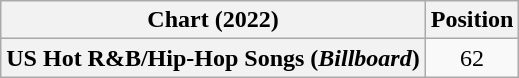<table class="wikitable plainrowheaders" style="text-align:center">
<tr>
<th scope="col">Chart (2022)</th>
<th scope="col">Position</th>
</tr>
<tr>
<th scope="row">US Hot R&B/Hip-Hop Songs (<em>Billboard</em>)</th>
<td>62</td>
</tr>
</table>
